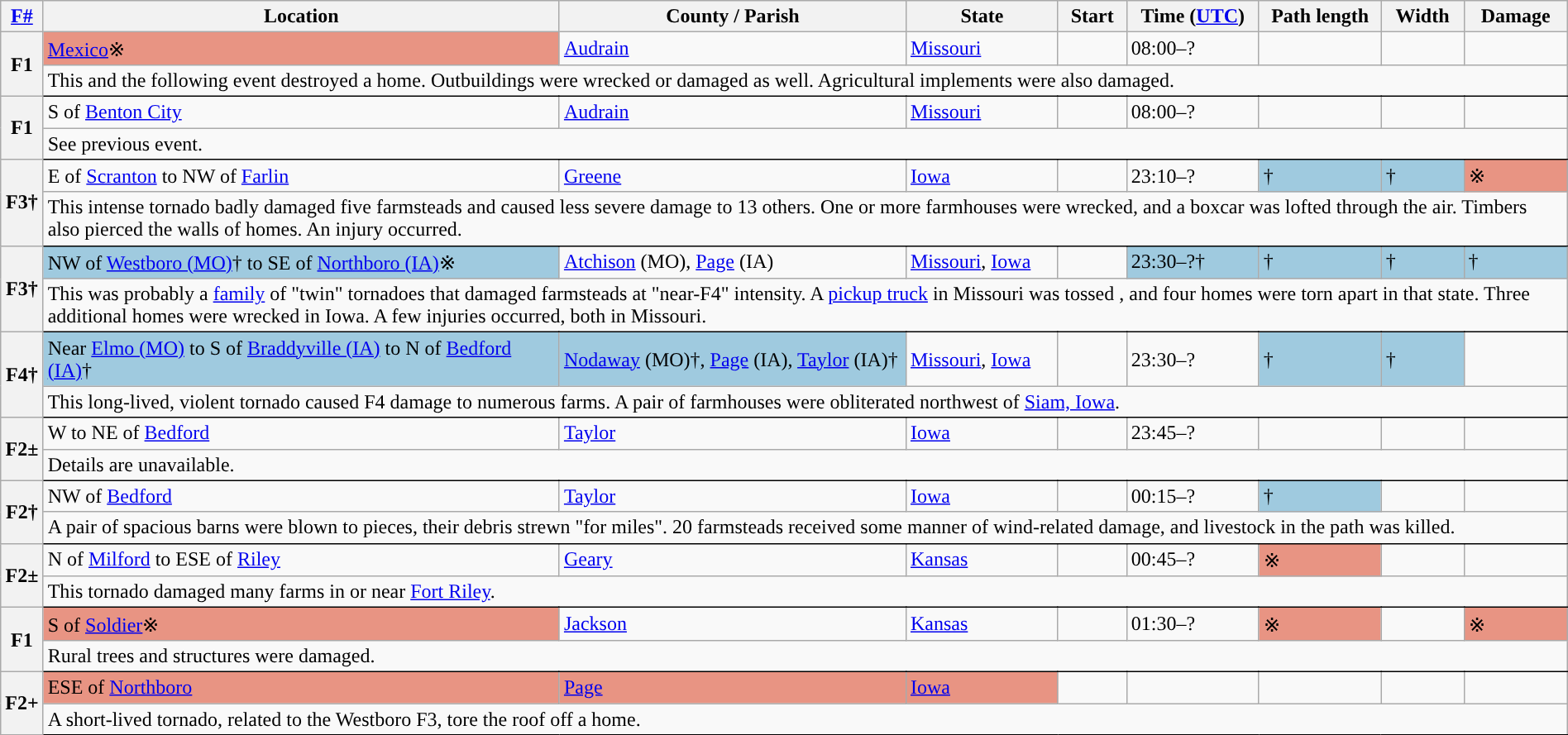<table class="wikitable sortable" style="width:100%;">
<tr>
<th scope="col"  style="width:2%; text-align:center;"><a href='#'>F#</a></th>
<th scope="col" text-align:center;" class="unsortable">Location</th>
<th scope="col" text-align:center;" class="unsortable">County / Parish</th>
<th scope="col" text-align:center;">State</th>
<th scope="col" align="center">Start </th>
<th scope="col" text-align:center;">Time (<a href='#'>UTC</a>)</th>
<th scope="col" text-align:center;">Path length</th>
<th scope="col" text-align:center;">Width</th>
<th scope="col" text-align:center;">Damage</th>
</tr>
<tr>
<th scope="row" rowspan="2" style="background-color:#">F1</th>
<td bgcolor=#E89483><a href='#'>Mexico</a>※</td>
<td><a href='#'>Audrain</a></td>
<td><a href='#'>Missouri</a></td>
<td></td>
<td>08:00–?</td>
<td></td>
<td></td>
<td></td>
</tr>
<tr class="expand-child">
<td colspan="9" style=" border-bottom: 1px solid black;">This and the following event destroyed a home. Outbuildings were wrecked or damaged as well. Agricultural implements were also damaged.</td>
</tr>
<tr>
<th scope="row" rowspan="2" style="background-color:#">F1</th>
<td>S of <a href='#'>Benton City</a></td>
<td><a href='#'>Audrain</a></td>
<td><a href='#'>Missouri</a></td>
<td></td>
<td>08:00–?</td>
<td></td>
<td></td>
<td></td>
</tr>
<tr class="expand-child">
<td colspan="9" style=" border-bottom: 1px solid black;">See previous event.</td>
</tr>
<tr>
<th scope="row" rowspan="2" style="background-color:#">F3†</th>
<td>E of <a href='#'>Scranton</a> to NW of <a href='#'>Farlin</a></td>
<td><a href='#'>Greene</a></td>
<td><a href='#'>Iowa</a></td>
<td></td>
<td>23:10–?</td>
<td bgcolor=#9FCADF>†</td>
<td bgcolor=#9FCADF>†</td>
<td bgcolor=#E89483>※</td>
</tr>
<tr class="expand-child">
<td colspan="9" style=" border-bottom: 1px solid black;">This intense tornado badly damaged five farmsteads and caused less severe damage to 13 others. One or more farmhouses were wrecked, and a boxcar was lofted through the air. Timbers also pierced the walls of homes. An injury occurred.</td>
</tr>
<tr>
<th scope="row" rowspan="2" style="background-color:#">F3†</th>
<td bgcolor=#9FCADF>NW of <a href='#'>Westboro (MO)</a>† to SE of <a href='#'>Northboro (IA)</a>※</td>
<td><a href='#'>Atchison</a> (MO), <a href='#'>Page</a> (IA)</td>
<td><a href='#'>Missouri</a>, <a href='#'>Iowa</a></td>
<td></td>
<td bgcolor=#9FCADF>23:30–?†</td>
<td bgcolor=#9FCADF>†</td>
<td bgcolor=#9FCADF>†</td>
<td bgcolor=#9FCADF>†</td>
</tr>
<tr class="expand-child">
<td colspan="9" style=" border-bottom: 1px solid black;">This was probably a <a href='#'>family</a> of "twin" tornadoes that damaged farmsteads at "near-F4" intensity. A <a href='#'>pickup truck</a> in Missouri was tossed , and four homes were torn apart in that state. Three additional homes were wrecked in Iowa. A few injuries occurred, both in Missouri.</td>
</tr>
<tr>
<th scope="row" rowspan="2" style="background-color:#">F4†</th>
<td bgcolor=#9FCADF>Near <a href='#'>Elmo (MO)</a> to S of <a href='#'>Braddyville (IA)</a> to N of <a href='#'>Bedford (IA)</a>†</td>
<td bgcolor=#9FCADF><a href='#'>Nodaway</a> (MO)†, <a href='#'>Page</a> (IA), <a href='#'>Taylor</a> (IA)†</td>
<td><a href='#'>Missouri</a>, <a href='#'>Iowa</a></td>
<td></td>
<td>23:30–?</td>
<td bgcolor=#9FCADF>†</td>
<td bgcolor=#9FCADF>†</td>
<td></td>
</tr>
<tr class="expand-child">
<td colspan="9" style=" border-bottom: 1px solid black;">This long-lived, violent tornado caused F4 damage to numerous farms. A pair of farmhouses were obliterated northwest of <a href='#'>Siam, Iowa</a>.</td>
</tr>
<tr>
<th scope="row" rowspan="2" style="background-color:#">F2±</th>
<td>W to NE of <a href='#'>Bedford</a></td>
<td><a href='#'>Taylor</a></td>
<td><a href='#'>Iowa</a></td>
<td></td>
<td>23:45–?</td>
<td></td>
<td></td>
<td></td>
</tr>
<tr class="expand-child">
<td colspan="9" style=" border-bottom: 1px solid black;">Details are unavailable.</td>
</tr>
<tr>
<th scope="row" rowspan="2" style="background-color:#">F2†</th>
<td>NW of <a href='#'>Bedford</a></td>
<td><a href='#'>Taylor</a></td>
<td><a href='#'>Iowa</a></td>
<td></td>
<td>00:15–?</td>
<td bgcolor=#9FCADF>†</td>
<td></td>
<td></td>
</tr>
<tr class="expand-child">
<td colspan="9" style=" border-bottom: 1px solid black;">A pair of spacious barns were blown to pieces, their debris strewn "for miles". 20 farmsteads received some manner of wind-related damage, and livestock in the path was killed.</td>
</tr>
<tr>
<th scope="row" rowspan="2" style="background-color:#">F2±</th>
<td>N of <a href='#'>Milford</a> to ESE of <a href='#'>Riley</a></td>
<td><a href='#'>Geary</a></td>
<td><a href='#'>Kansas</a></td>
<td></td>
<td>00:45–?</td>
<td bgcolor=#E89483>※</td>
<td></td>
<td></td>
</tr>
<tr class="expand-child">
<td colspan="9" style=" border-bottom: 1px solid black;">This tornado damaged many farms in or near <a href='#'>Fort Riley</a>.</td>
</tr>
<tr>
<th scope="row" rowspan="2" style="background-color:#">F1</th>
<td bgcolor=#E89483>S of <a href='#'>Soldier</a>※</td>
<td><a href='#'>Jackson</a></td>
<td><a href='#'>Kansas</a></td>
<td></td>
<td>01:30–?</td>
<td bgcolor=#E89483>※</td>
<td></td>
<td bgcolor=#E89483>※</td>
</tr>
<tr class="expand-child">
<td colspan="9" style=" border-bottom: 1px solid black;">Rural trees and structures were damaged.</td>
</tr>
<tr>
<th scope="row" rowspan="2" style="background-color:#">F2+</th>
<td bgcolor=#E89483>ESE of <a href='#'>Northboro</a></td>
<td bgcolor=#E89483><a href='#'>Page</a></td>
<td bgcolor=#E89483><a href='#'>Iowa</a></td>
<td></td>
<td></td>
<td></td>
<td></td>
<td></td>
</tr>
<tr class="expand-child">
<td colspan="9" style=" border-bottom: 1px solid black;">A short-lived tornado, related to the Westboro F3, tore the roof off a home.</td>
</tr>
</table>
